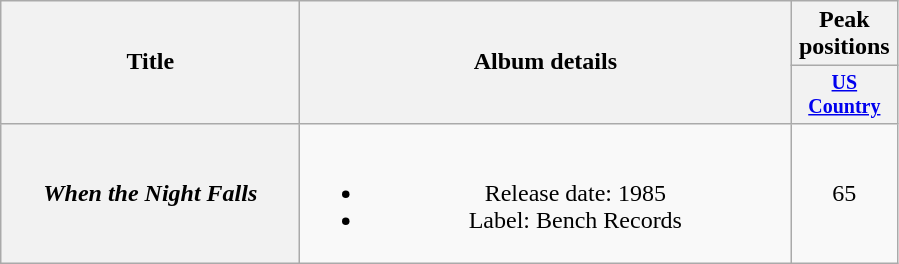<table class="wikitable plainrowheaders" style="text-align:center;">
<tr>
<th rowspan="2" style="width:12em;">Title</th>
<th rowspan="2" style="width:20em;">Album details</th>
<th colspan="1">Peak positions</th>
</tr>
<tr style="font-size:smaller;">
<th width="65"><a href='#'>US Country</a></th>
</tr>
<tr>
<th scope="row"><em>When the Night Falls</em></th>
<td><br><ul><li>Release date: 1985</li><li>Label: Bench Records</li></ul></td>
<td>65</td>
</tr>
</table>
